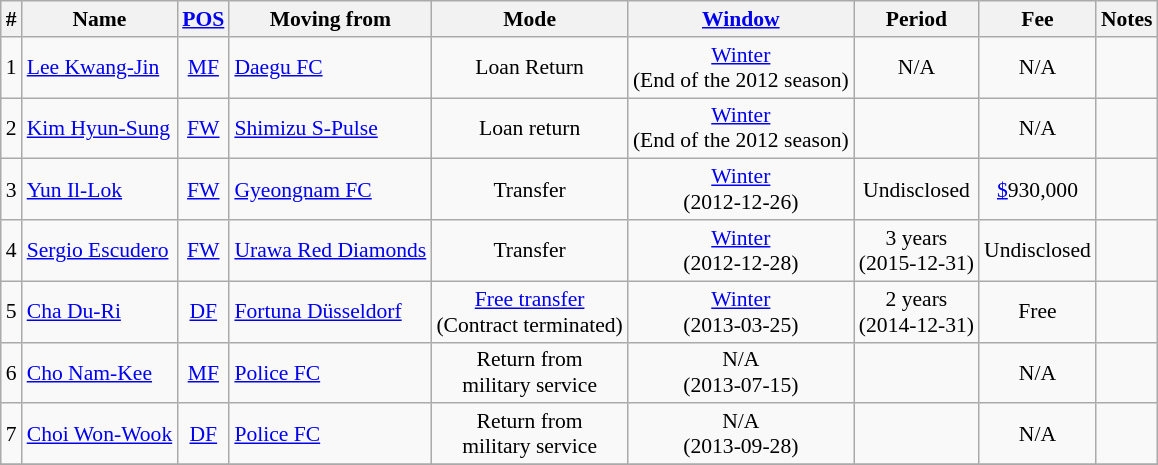<table class="wikitable sortable" style="text-align: center; font-size:90%;">
<tr>
<th>#</th>
<th>Name</th>
<th><a href='#'>POS</a></th>
<th>Moving from</th>
<th>Mode</th>
<th><a href='#'>Window</a></th>
<th>Period</th>
<th>Fee</th>
<th>Notes</th>
</tr>
<tr>
<td>1</td>
<td align=left> <a href='#'>Lee Kwang-Jin</a></td>
<td><a href='#'>MF</a></td>
<td align=left> <a href='#'>Daegu FC</a></td>
<td>Loan Return</td>
<td><a href='#'>Winter</a><br>(End of the 2012 season)</td>
<td>N/A</td>
<td>N/A</td>
<td></td>
</tr>
<tr>
<td>2</td>
<td align=left> <a href='#'>Kim Hyun-Sung</a></td>
<td><a href='#'>FW</a></td>
<td align=left> <a href='#'>Shimizu S-Pulse</a></td>
<td>Loan return</td>
<td><a href='#'>Winter</a><br>(End of the 2012 season)</td>
<td></td>
<td>N/A</td>
<td></td>
</tr>
<tr>
<td>3</td>
<td align=left> <a href='#'>Yun Il-Lok</a></td>
<td><a href='#'>FW</a></td>
<td align=left> <a href='#'>Gyeongnam FC</a></td>
<td>Transfer</td>
<td><a href='#'>Winter</a><br>(2012-12-26)</td>
<td>Undisclosed</td>
<td><a href='#'>$</a>930,000</td>
<td></td>
</tr>
<tr>
<td>4</td>
<td align=left> <a href='#'>Sergio Escudero</a></td>
<td><a href='#'>FW</a></td>
<td align=left> <a href='#'>Urawa Red Diamonds</a></td>
<td>Transfer</td>
<td><a href='#'>Winter</a><br>(2012-12-28)</td>
<td>3 years<br>(2015-12-31)</td>
<td>Undisclosed</td>
<td></td>
</tr>
<tr>
<td>5</td>
<td align=left> <a href='#'>Cha Du-Ri</a></td>
<td><a href='#'>DF</a></td>
<td align=left> <a href='#'>Fortuna Düsseldorf</a></td>
<td><a href='#'>Free transfer</a><br>(Contract terminated)</td>
<td><a href='#'>Winter</a><br>(2013-03-25)</td>
<td>2 years<br>(2014-12-31)</td>
<td>Free</td>
<td></td>
</tr>
<tr>
<td>6</td>
<td align=left> <a href='#'>Cho Nam-Kee</a></td>
<td><a href='#'>MF</a></td>
<td align=left> <a href='#'>Police FC</a></td>
<td>Return from<br>military service</td>
<td>N/A<br>(2013-07-15)</td>
<td></td>
<td>N/A</td>
<td></td>
</tr>
<tr>
<td>7</td>
<td align=left> <a href='#'>Choi Won-Wook</a></td>
<td><a href='#'>DF</a></td>
<td align=left> <a href='#'>Police FC</a></td>
<td>Return from<br>military service</td>
<td>N/A<br>(2013-09-28)</td>
<td></td>
<td>N/A</td>
<td></td>
</tr>
<tr>
</tr>
</table>
